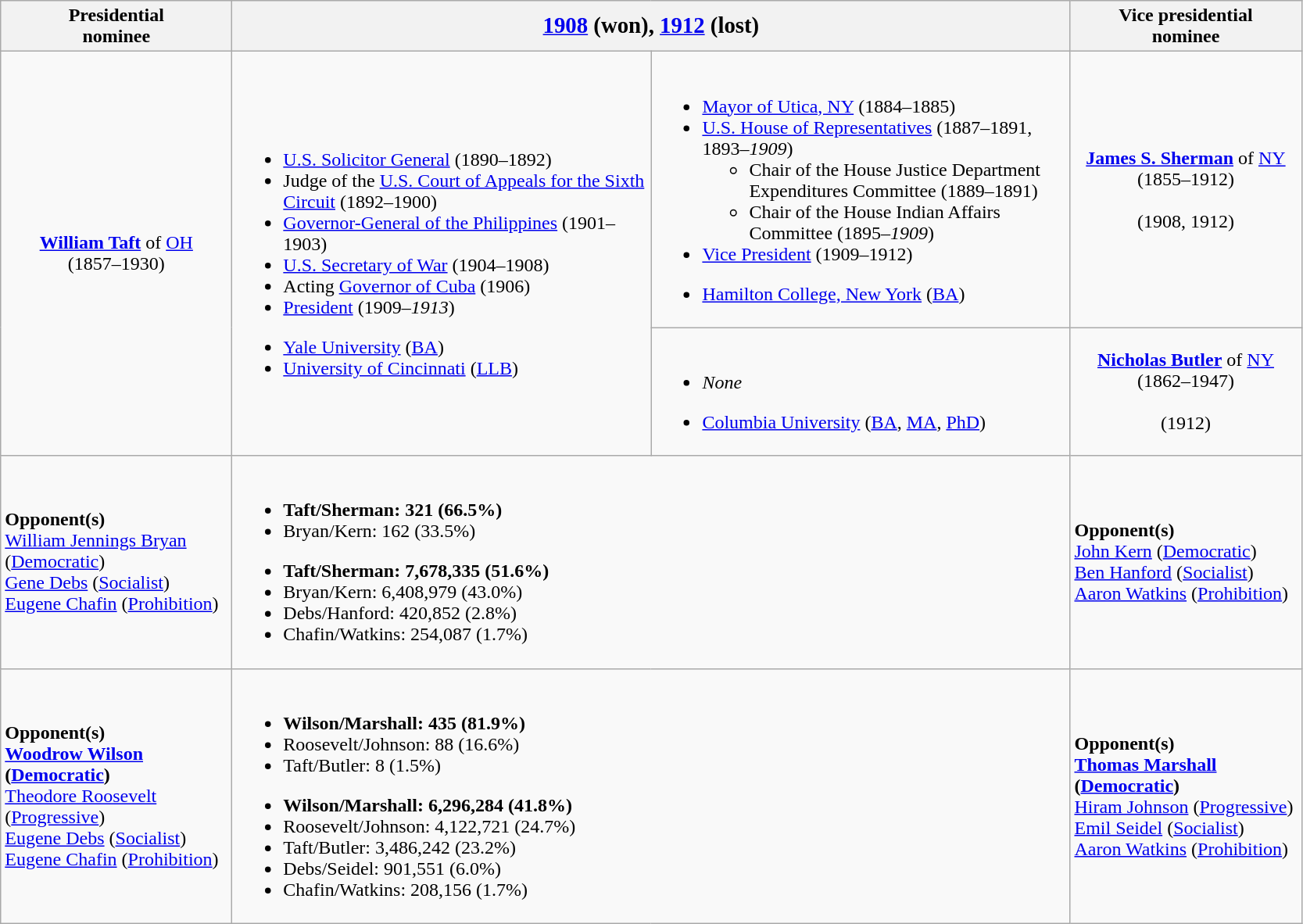<table class="wikitable">
<tr>
<th width=190>Presidential<br>nominee</th>
<th colspan=2><big><a href='#'>1908</a> (won), <a href='#'>1912</a> (lost)</big></th>
<th width=190>Vice presidential<br>nominee</th>
</tr>
<tr>
<td rowspan=2 style="text-align:center;"><strong><a href='#'>William Taft</a></strong> of <a href='#'>OH</a><br>(1857–1930)<br></td>
<td rowspan=2 width=350><br><ul><li><a href='#'>U.S. Solicitor General</a> (1890–1892)</li><li>Judge of the <a href='#'>U.S. Court of Appeals for the Sixth Circuit</a> (1892–1900)</li><li><a href='#'>Governor-General of the Philippines</a> (1901–1903)</li><li><a href='#'>U.S. Secretary of War</a> (1904–1908)</li><li>Acting <a href='#'>Governor of Cuba</a> (1906)</li><li><a href='#'>President</a> (1909–<em>1913</em>)</li></ul><ul><li><a href='#'>Yale University</a> (<a href='#'>BA</a>)</li><li><a href='#'>University of Cincinnati</a> (<a href='#'>LLB</a>)</li></ul></td>
<td width=350><br><ul><li><a href='#'>Mayor of Utica, NY</a> (1884–1885)</li><li><a href='#'>U.S. House of Representatives</a> (1887–1891, 1893–<em>1909</em>)<ul><li>Chair of the House Justice Department Expenditures Committee (1889–1891)</li><li>Chair of the House Indian Affairs Committee (1895–<em>1909</em>)</li></ul></li><li><a href='#'>Vice President</a> (1909–1912)</li></ul><ul><li><a href='#'>Hamilton College, New York</a> (<a href='#'>BA</a>)</li></ul></td>
<td style="text-align:center;"><strong><a href='#'>James S. Sherman</a></strong> of <a href='#'>NY</a><br>(1855–1912)<br><br>(1908, 1912)</td>
</tr>
<tr>
<td><br><ul><li><em>None</em></li></ul><ul><li><a href='#'>Columbia University</a> (<a href='#'>BA</a>, <a href='#'>MA</a>, <a href='#'>PhD</a>)</li></ul></td>
<td style="text-align:center;"><strong><a href='#'>Nicholas Butler</a></strong> of <a href='#'>NY</a><br>(1862–1947)<br><br>(1912)</td>
</tr>
<tr>
<td><strong>Opponent(s)</strong><br><a href='#'>William Jennings Bryan</a> (<a href='#'>Democratic</a>)<br><a href='#'>Gene Debs</a> (<a href='#'>Socialist</a>)<br><a href='#'>Eugene Chafin</a> (<a href='#'>Prohibition</a>)</td>
<td colspan=2><br><ul><li><strong>Taft/Sherman: 321 (66.5%)</strong></li><li>Bryan/Kern: 162 (33.5%)</li></ul><ul><li><strong>Taft/Sherman: 7,678,335 (51.6%)</strong></li><li>Bryan/Kern: 6,408,979 (43.0%)</li><li>Debs/Hanford: 420,852 (2.8%)</li><li>Chafin/Watkins: 254,087 (1.7%)</li></ul></td>
<td><strong>Opponent(s)</strong><br><a href='#'>John Kern</a> (<a href='#'>Democratic</a>)<br><a href='#'>Ben Hanford</a> (<a href='#'>Socialist</a>)<br><a href='#'>Aaron Watkins</a> (<a href='#'>Prohibition</a>)</td>
</tr>
<tr>
<td><strong>Opponent(s)</strong><br><strong><a href='#'>Woodrow Wilson</a> (<a href='#'>Democratic</a>)</strong><br><a href='#'>Theodore Roosevelt</a> (<a href='#'>Progressive</a>)<br><a href='#'>Eugene Debs</a> (<a href='#'>Socialist</a>)<br><a href='#'>Eugene Chafin</a> (<a href='#'>Prohibition</a>)</td>
<td colspan=2><br><ul><li><strong>Wilson/Marshall: 435 (81.9%)</strong></li><li>Roosevelt/Johnson: 88 (16.6%)</li><li>Taft/Butler: 8 (1.5%)</li></ul><ul><li><strong>Wilson/Marshall: 6,296,284 (41.8%)</strong></li><li>Roosevelt/Johnson: 4,122,721 (24.7%)</li><li>Taft/Butler: 3,486,242 (23.2%)</li><li>Debs/Seidel: 901,551 (6.0%)</li><li>Chafin/Watkins: 208,156 (1.7%)</li></ul></td>
<td><strong>Opponent(s)</strong><br><strong><a href='#'>Thomas Marshall</a> (<a href='#'>Democratic</a>)</strong><br><a href='#'>Hiram Johnson</a> (<a href='#'>Progressive</a>)<br><a href='#'>Emil Seidel</a> (<a href='#'>Socialist</a>)<br><a href='#'>Aaron Watkins</a> (<a href='#'>Prohibition</a>)</td>
</tr>
</table>
